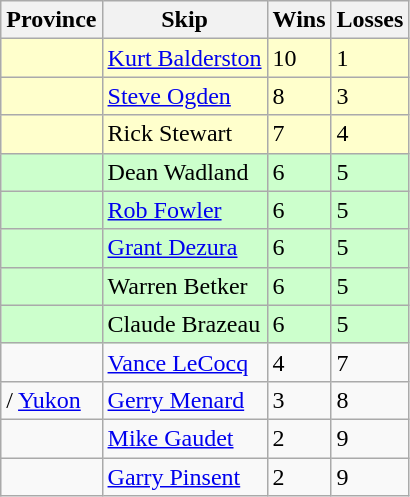<table class="wikitable" border="1">
<tr>
<th>Province</th>
<th>Skip</th>
<th>Wins</th>
<th>Losses</th>
</tr>
<tr bgcolor=#ffffcc>
<td></td>
<td><a href='#'>Kurt Balderston</a></td>
<td>10</td>
<td>1</td>
</tr>
<tr bgcolor=#ffffcc>
<td></td>
<td><a href='#'>Steve Ogden</a></td>
<td>8</td>
<td>3</td>
</tr>
<tr bgcolor=#ffffcc>
<td></td>
<td>Rick Stewart</td>
<td>7</td>
<td>4</td>
</tr>
<tr bgcolor=#ccffcc>
<td></td>
<td>Dean Wadland</td>
<td>6</td>
<td>5</td>
</tr>
<tr bgcolor=#ccffcc>
<td></td>
<td><a href='#'>Rob Fowler</a></td>
<td>6</td>
<td>5</td>
</tr>
<tr bgcolor=#ccffcc>
<td></td>
<td><a href='#'>Grant Dezura</a></td>
<td>6</td>
<td>5</td>
</tr>
<tr bgcolor=#ccffcc>
<td></td>
<td>Warren Betker</td>
<td>6</td>
<td>5</td>
</tr>
<tr bgcolor=#ccffcc>
<td></td>
<td>Claude Brazeau</td>
<td>6</td>
<td>5</td>
</tr>
<tr>
<td></td>
<td><a href='#'>Vance LeCocq</a></td>
<td>4</td>
<td>7</td>
</tr>
<tr>
<td> / <a href='#'>Yukon</a></td>
<td><a href='#'>Gerry Menard</a></td>
<td>3</td>
<td>8</td>
</tr>
<tr>
<td></td>
<td><a href='#'>Mike Gaudet</a></td>
<td>2</td>
<td>9</td>
</tr>
<tr>
<td></td>
<td><a href='#'>Garry Pinsent</a></td>
<td>2</td>
<td>9</td>
</tr>
</table>
